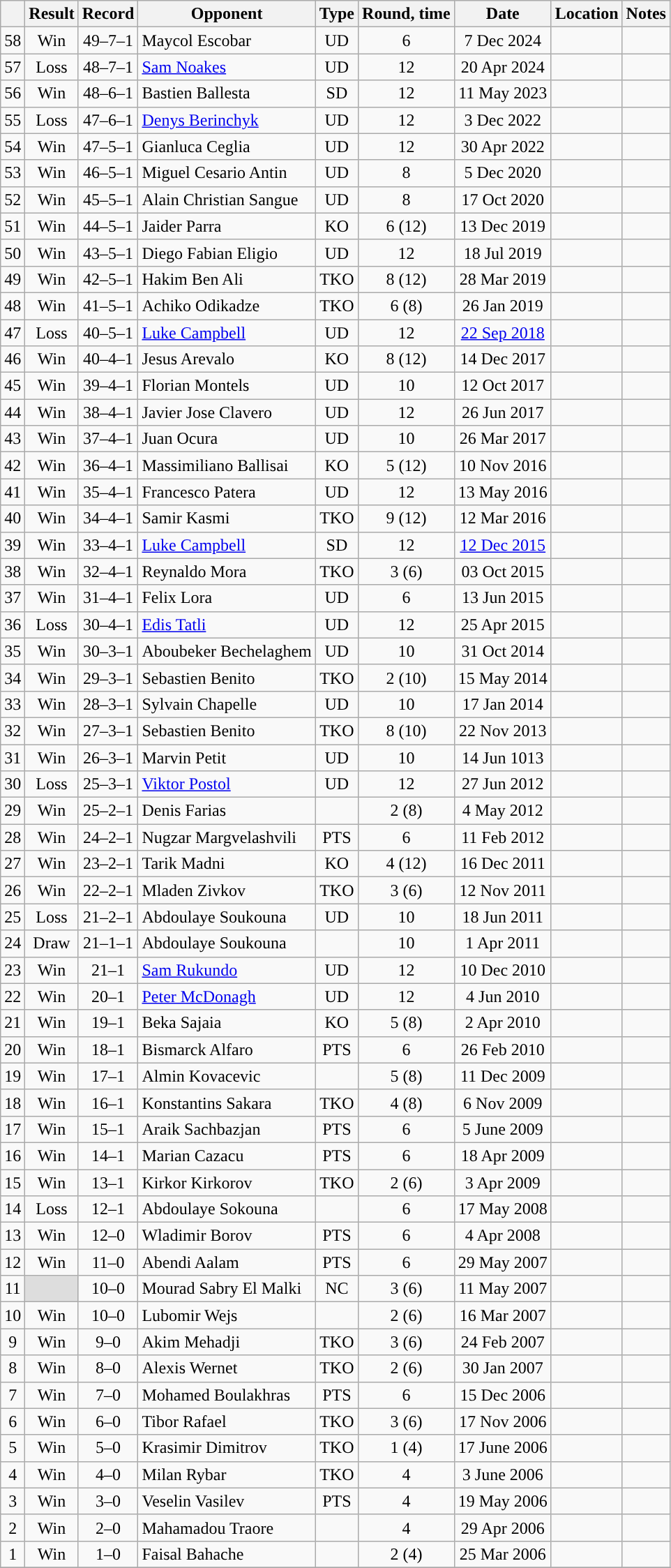<table class="wikitable" style="text-align:center">
<tr>
<th></th>
<th>Result</th>
<th>Record</th>
<th>Opponent</th>
<th>Type</th>
<th>Round, time</th>
<th>Date</th>
<th>Location</th>
<th>Notes</th>
</tr>
<tr>
<td>58</td>
<td>Win</td>
<td>49–7–1 </td>
<td align="left">Maycol Escobar</td>
<td>UD</td>
<td>6</td>
<td>7 Dec 2024</td>
<td align=left></td>
<td></td>
</tr>
<tr>
<td>57</td>
<td>Loss</td>
<td>48–7–1 </td>
<td align="left"><a href='#'>Sam Noakes</a></td>
<td>UD</td>
<td>12</td>
<td>20 Apr 2024</td>
<td align="left"></td>
<td></td>
</tr>
<tr>
<td>56</td>
<td>Win</td>
<td>48–6–1 </td>
<td align=left>Bastien Ballesta</td>
<td>SD</td>
<td>12</td>
<td>11 May 2023</td>
<td align=left></td>
<td style="text-align:left;"></td>
</tr>
<tr>
<td>55</td>
<td>Loss</td>
<td>47–6–1 </td>
<td align=left><a href='#'>Denys Berinchyk</a></td>
<td>UD</td>
<td>12</td>
<td>3 Dec 2022</td>
<td align=left></td>
<td style="text-align:left;"></td>
</tr>
<tr>
<td>54</td>
<td>Win</td>
<td>47–5–1 </td>
<td align=left>Gianluca Ceglia</td>
<td>UD</td>
<td>12</td>
<td>30 Apr 2022</td>
<td align=left></td>
<td style="text-align:left;"></td>
</tr>
<tr>
<td>53</td>
<td>Win</td>
<td>46–5–1 </td>
<td align=left>Miguel Cesario Antin</td>
<td>UD</td>
<td>8</td>
<td>5 Dec 2020</td>
<td align=left></td>
<td></td>
</tr>
<tr>
<td>52</td>
<td>Win</td>
<td>45–5–1 </td>
<td align=left>Alain Christian Sangue</td>
<td>UD</td>
<td>8</td>
<td>17 Oct 2020</td>
<td align=left></td>
<td></td>
</tr>
<tr>
<td>51</td>
<td>Win</td>
<td>44–5–1 </td>
<td align=left>Jaider Parra</td>
<td>KO</td>
<td>6 (12)</td>
<td>13 Dec 2019</td>
<td align=left></td>
<td></td>
</tr>
<tr>
<td>50</td>
<td>Win</td>
<td>43–5–1 </td>
<td align=left>Diego Fabian Eligio</td>
<td>UD</td>
<td>12</td>
<td>18 Jul 2019</td>
<td align=left></td>
<td align=left></td>
</tr>
<tr>
<td>49</td>
<td>Win</td>
<td>42–5–1 </td>
<td align=left>Hakim Ben Ali</td>
<td>TKO</td>
<td>8 (12)</td>
<td>28 Mar 2019</td>
<td align=left></td>
<td align=left></td>
</tr>
<tr>
<td>48</td>
<td>Win</td>
<td>41–5–1 </td>
<td align=left>Achiko Odikadze</td>
<td>TKO</td>
<td>6 (8)</td>
<td>26 Jan 2019</td>
<td align=left></td>
<td></td>
</tr>
<tr>
<td>47</td>
<td>Loss</td>
<td>40–5–1 </td>
<td align=left><a href='#'>Luke Campbell</a></td>
<td>UD</td>
<td>12</td>
<td><a href='#'>22 Sep 2018</a></td>
<td align=left></td>
<td></td>
</tr>
<tr>
<td>46</td>
<td>Win</td>
<td>40–4–1 </td>
<td align=left>Jesus Arevalo</td>
<td>KO</td>
<td>8 (12)</td>
<td>14 Dec 2017</td>
<td align=left></td>
<td align=left></td>
</tr>
<tr>
<td>45</td>
<td>Win</td>
<td>39–4–1 </td>
<td align=left>Florian Montels</td>
<td>UD</td>
<td>10</td>
<td>12 Oct 2017</td>
<td align=left></td>
<td></td>
</tr>
<tr>
<td>44</td>
<td>Win</td>
<td>38–4–1 </td>
<td align=left>Javier Jose Clavero</td>
<td>UD</td>
<td>12</td>
<td>26 Jun 2017</td>
<td align=left></td>
<td align=left></td>
</tr>
<tr>
<td>43</td>
<td>Win</td>
<td>37–4–1 </td>
<td align=left>Juan Ocura</td>
<td>UD</td>
<td>10</td>
<td>26 Mar 2017</td>
<td align=left></td>
<td></td>
</tr>
<tr>
<td>42</td>
<td>Win</td>
<td>36–4–1 </td>
<td align=left>Massimiliano Ballisai</td>
<td>KO</td>
<td>5 (12)</td>
<td>10 Nov 2016</td>
<td align=left></td>
<td align=left></td>
</tr>
<tr>
<td>41</td>
<td>Win</td>
<td>35–4–1 </td>
<td align=left>Francesco Patera</td>
<td>UD</td>
<td>12</td>
<td>13 May 2016</td>
<td align=left></td>
<td align=left></td>
</tr>
<tr>
<td>40</td>
<td>Win</td>
<td>34–4–1 </td>
<td align=left>Samir Kasmi</td>
<td>TKO</td>
<td>9 (12)</td>
<td>12 Mar 2016</td>
<td align=left></td>
<td align=left></td>
</tr>
<tr>
<td>39</td>
<td>Win</td>
<td>33–4–1 </td>
<td align=left><a href='#'>Luke Campbell</a></td>
<td>SD</td>
<td>12</td>
<td><a href='#'>12 Dec 2015</a></td>
<td align=left></td>
<td align=left></td>
</tr>
<tr>
<td>38</td>
<td>Win</td>
<td>32–4–1 </td>
<td align=left>Reynaldo Mora</td>
<td>TKO</td>
<td>3 (6)</td>
<td>03 Oct 2015</td>
<td align=left></td>
<td></td>
</tr>
<tr align=center>
<td>37</td>
<td>Win</td>
<td>31–4–1 </td>
<td align=left>Felix Lora</td>
<td>UD</td>
<td>6</td>
<td>13 Jun 2015</td>
<td align=left></td>
<td></td>
</tr>
<tr align=center>
<td>36</td>
<td>Loss</td>
<td>30–4–1 </td>
<td align=left><a href='#'>Edis Tatli</a></td>
<td>UD</td>
<td>12</td>
<td>25 Apr 2015</td>
<td align=left></td>
<td align=left></td>
</tr>
<tr align=center>
<td>35</td>
<td>Win</td>
<td>30–3–1 </td>
<td align=left>Aboubeker Bechelaghem</td>
<td>UD</td>
<td>10</td>
<td>31 Oct 2014</td>
<td align=left></td>
<td align=left></td>
</tr>
<tr>
<td>34</td>
<td>Win</td>
<td>29–3–1 </td>
<td align=left>Sebastien Benito</td>
<td>TKO</td>
<td>2 (10)</td>
<td>15 May 2014</td>
<td align=left></td>
<td style="text-align:left;"></td>
</tr>
<tr>
<td>33</td>
<td>Win</td>
<td>28–3–1 </td>
<td align=left>Sylvain Chapelle</td>
<td>UD</td>
<td>10</td>
<td>17 Jan 2014</td>
<td align=left></td>
<td style="text-align:left;"></td>
</tr>
<tr>
<td>32</td>
<td>Win</td>
<td>27–3–1 </td>
<td align=left>Sebastien Benito</td>
<td>TKO</td>
<td>8 (10)</td>
<td>22 Nov 2013</td>
<td align=left></td>
<td style="text-align:left;"></td>
</tr>
<tr>
<td>31</td>
<td>Win</td>
<td>26–3–1 </td>
<td align=left>Marvin Petit</td>
<td>UD</td>
<td>10</td>
<td>14 Jun 1013</td>
<td align=left></td>
<td style="text-align:left;"></td>
</tr>
<tr>
<td>30</td>
<td>Loss</td>
<td>25–3–1 </td>
<td align=left><a href='#'>Viktor Postol</a></td>
<td>UD</td>
<td>12</td>
<td>27 Jun 2012</td>
<td align=left></td>
<td style="text-align:left;"></td>
</tr>
<tr>
<td>29</td>
<td>Win</td>
<td>25–2–1 </td>
<td align=left>Denis Farias</td>
<td></td>
<td>2 (8)</td>
<td>4 May 2012</td>
<td align=left></td>
<td></td>
</tr>
<tr>
<td>28</td>
<td>Win</td>
<td>24–2–1 </td>
<td align=left>Nugzar Margvelashvili</td>
<td>PTS</td>
<td>6</td>
<td>11 Feb 2012</td>
<td align=left></td>
<td></td>
</tr>
<tr>
<td>27</td>
<td>Win</td>
<td>23–2–1 </td>
<td align=left>Tarik Madni</td>
<td>KO</td>
<td>4 (12)</td>
<td>16 Dec 2011</td>
<td align=left></td>
<td style="text-align:left;"></td>
</tr>
<tr>
<td>26</td>
<td>Win</td>
<td>22–2–1 </td>
<td align=left>Mladen Zivkov</td>
<td>TKO</td>
<td>3 (6)</td>
<td>12 Nov 2011</td>
<td align=left></td>
<td></td>
</tr>
<tr>
<td>25</td>
<td>Loss</td>
<td>21–2–1 </td>
<td align=left>Abdoulaye Soukouna</td>
<td>UD</td>
<td>10</td>
<td>18 Jun 2011</td>
<td align=left></td>
<td style="text-align:left;"></td>
</tr>
<tr>
<td>24</td>
<td>Draw</td>
<td>21–1–1 </td>
<td align=left>Abdoulaye Soukouna</td>
<td></td>
<td>10</td>
<td>1 Apr 2011</td>
<td align=left></td>
<td style="text-align:left;"></td>
</tr>
<tr>
<td>23</td>
<td>Win</td>
<td>21–1 </td>
<td align=left><a href='#'>Sam Rukundo</a></td>
<td>UD</td>
<td>12</td>
<td>10 Dec 2010</td>
<td align=left></td>
<td style="text-align:left;"></td>
</tr>
<tr>
<td>22</td>
<td>Win</td>
<td>20–1 </td>
<td align=left><a href='#'>Peter McDonagh</a></td>
<td>UD</td>
<td>12</td>
<td>4 Jun 2010</td>
<td align=left></td>
<td style="text-align:left;"></td>
</tr>
<tr>
<td>21</td>
<td>Win</td>
<td>19–1 </td>
<td align=left>Beka Sajaia</td>
<td>KO</td>
<td>5 (8)</td>
<td>2 Apr 2010</td>
<td align=left></td>
<td></td>
</tr>
<tr>
<td>20</td>
<td>Win</td>
<td>18–1 </td>
<td align=left>Bismarck Alfaro</td>
<td>PTS</td>
<td>6</td>
<td>26 Feb 2010</td>
<td align=left></td>
<td></td>
</tr>
<tr>
<td>19</td>
<td>Win</td>
<td>17–1 </td>
<td align=left>Almin Kovacevic</td>
<td></td>
<td>5 (8)</td>
<td>11 Dec 2009</td>
<td align=left></td>
<td></td>
</tr>
<tr>
<td>18</td>
<td>Win</td>
<td>16–1 </td>
<td align=left>Konstantins Sakara</td>
<td>TKO</td>
<td>4 (8)</td>
<td>6 Nov 2009</td>
<td align=left></td>
<td></td>
</tr>
<tr>
<td>17</td>
<td>Win</td>
<td>15–1 </td>
<td align=left>Araik Sachbazjan</td>
<td>PTS</td>
<td>6</td>
<td>5 June 2009</td>
<td align=left></td>
<td></td>
</tr>
<tr>
<td>16</td>
<td>Win</td>
<td>14–1 </td>
<td align=left>Marian Cazacu</td>
<td>PTS</td>
<td>6</td>
<td>18 Apr 2009</td>
<td align=left></td>
<td></td>
</tr>
<tr>
<td>15</td>
<td>Win</td>
<td>13–1 </td>
<td align=left>Kirkor Kirkorov</td>
<td>TKO</td>
<td>2 (6)</td>
<td>3 Apr 2009</td>
<td align=left></td>
<td></td>
</tr>
<tr>
<td>14</td>
<td>Loss</td>
<td>12–1 </td>
<td align=left>Abdoulaye Sokouna</td>
<td></td>
<td>6</td>
<td>17 May 2008</td>
<td align=left></td>
<td></td>
</tr>
<tr>
<td>13</td>
<td>Win</td>
<td>12–0 </td>
<td align=left>Wladimir Borov</td>
<td>PTS</td>
<td>6</td>
<td>4 Apr 2008</td>
<td align=left></td>
<td></td>
</tr>
<tr>
<td>12</td>
<td>Win</td>
<td>11–0 </td>
<td align=left>Abendi Aalam</td>
<td>PTS</td>
<td>6</td>
<td>29 May 2007</td>
<td align=left></td>
<td></td>
</tr>
<tr>
<td>11</td>
<td style="background:#DDD"></td>
<td>10–0 </td>
<td align=left>Mourad Sabry El Malki</td>
<td>NC</td>
<td>3 (6)</td>
<td>11 May 2007</td>
<td align=left></td>
<td></td>
</tr>
<tr>
<td>10</td>
<td>Win</td>
<td>10–0</td>
<td align=left>Lubomir Wejs</td>
<td></td>
<td>2 (6)</td>
<td>16 Mar 2007</td>
<td align=left></td>
<td></td>
</tr>
<tr>
<td>9</td>
<td>Win</td>
<td>9–0</td>
<td align=left>Akim Mehadji</td>
<td>TKO</td>
<td>3 (6)</td>
<td>24 Feb 2007</td>
<td align=left></td>
<td></td>
</tr>
<tr>
<td>8</td>
<td>Win</td>
<td>8–0</td>
<td align=left>Alexis Wernet</td>
<td>TKO</td>
<td>2 (6)</td>
<td>30 Jan 2007</td>
<td align=left></td>
<td></td>
</tr>
<tr>
<td>7</td>
<td>Win</td>
<td>7–0</td>
<td align=left>Mohamed Boulakhras</td>
<td>PTS</td>
<td>6</td>
<td>15 Dec 2006</td>
<td align=left></td>
<td></td>
</tr>
<tr>
<td>6</td>
<td>Win</td>
<td>6–0</td>
<td align=left>Tibor Rafael</td>
<td>TKO</td>
<td>3 (6)</td>
<td>17 Nov 2006</td>
<td align=left></td>
<td></td>
</tr>
<tr>
<td>5</td>
<td>Win</td>
<td>5–0</td>
<td align=left>Krasimir Dimitrov</td>
<td>TKO</td>
<td>1 (4)</td>
<td>17 June 2006</td>
<td align=left></td>
<td></td>
</tr>
<tr>
<td>4</td>
<td>Win</td>
<td>4–0</td>
<td align=left>Milan Rybar</td>
<td>TKO</td>
<td>4</td>
<td>3 June 2006</td>
<td align=left></td>
<td></td>
</tr>
<tr>
<td>3</td>
<td>Win</td>
<td>3–0</td>
<td align=left>Veselin Vasilev</td>
<td>PTS</td>
<td>4</td>
<td>19 May 2006</td>
<td align=left></td>
<td></td>
</tr>
<tr>
<td>2</td>
<td>Win</td>
<td>2–0</td>
<td align=left>Mahamadou Traore</td>
<td></td>
<td>4</td>
<td>29 Apr 2006</td>
<td align=left></td>
<td></td>
</tr>
<tr>
<td>1</td>
<td>Win</td>
<td>1–0</td>
<td align=left>Faisal Bahache</td>
<td></td>
<td>2 (4)</td>
<td>25 Mar 2006</td>
<td align=left></td>
<td></td>
</tr>
<tr>
</tr>
</table>
